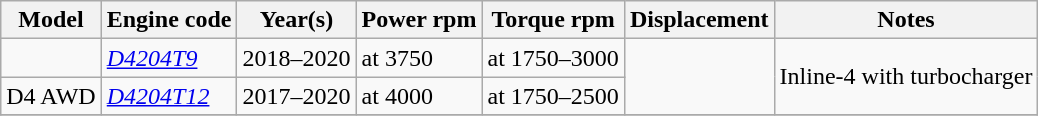<table class="wikitable collapsible">
<tr>
<th>Model</th>
<th>Engine code</th>
<th>Year(s)</th>
<th>Power rpm</th>
<th>Torque rpm</th>
<th>Displacement</th>
<th>Notes</th>
</tr>
<tr>
<td></td>
<td><a href='#'><em>D4204T9</em></a></td>
<td>2018–2020</td>
<td> at 3750</td>
<td> at 1750–3000</td>
<td rowspan="2"></td>
<td rowspan="2">Inline-4 with turbocharger</td>
</tr>
<tr>
<td>D4 AWD</td>
<td><em><a href='#'>D4204T12</a></em></td>
<td>2017–2020</td>
<td> at 4000</td>
<td> at 1750–2500</td>
</tr>
<tr>
</tr>
</table>
